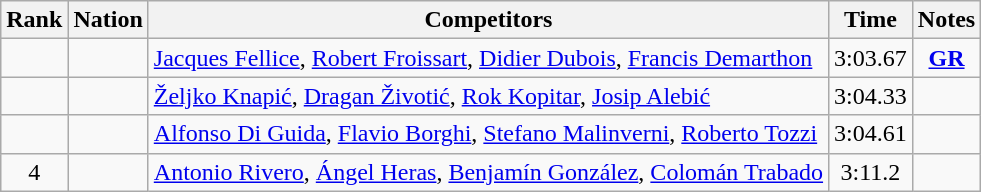<table class="wikitable sortable" style="text-align:center">
<tr>
<th>Rank</th>
<th>Nation</th>
<th>Competitors</th>
<th>Time</th>
<th>Notes</th>
</tr>
<tr>
<td></td>
<td align=left></td>
<td align=left><a href='#'>Jacques Fellice</a>, <a href='#'>Robert Froissart</a>, <a href='#'>Didier Dubois</a>, <a href='#'>Francis Demarthon</a></td>
<td>3:03.67</td>
<td><strong><a href='#'>GR</a></strong></td>
</tr>
<tr>
<td></td>
<td align=left></td>
<td align=left><a href='#'>Željko Knapić</a>, <a href='#'>Dragan Životić</a>, <a href='#'>Rok Kopitar</a>, <a href='#'>Josip Alebić</a></td>
<td>3:04.33</td>
<td></td>
</tr>
<tr>
<td></td>
<td align=left></td>
<td align=left><a href='#'>Alfonso Di Guida</a>, <a href='#'>Flavio Borghi</a>, <a href='#'>Stefano Malinverni</a>, <a href='#'>Roberto Tozzi</a></td>
<td>3:04.61</td>
<td></td>
</tr>
<tr>
<td>4</td>
<td align=left></td>
<td align=left><a href='#'>Antonio Rivero</a>, <a href='#'>Ángel Heras</a>, <a href='#'>Benjamín González</a>, <a href='#'>Colomán Trabado</a></td>
<td>3:11.2</td>
<td></td>
</tr>
</table>
